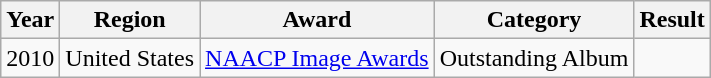<table class="wikitable">
<tr>
<th>Year</th>
<th>Region</th>
<th>Award</th>
<th>Category</th>
<th>Result</th>
</tr>
<tr>
<td>2010</td>
<td>United States</td>
<td><a href='#'>NAACP Image Awards</a></td>
<td>Outstanding Album</td>
<td></td>
</tr>
</table>
